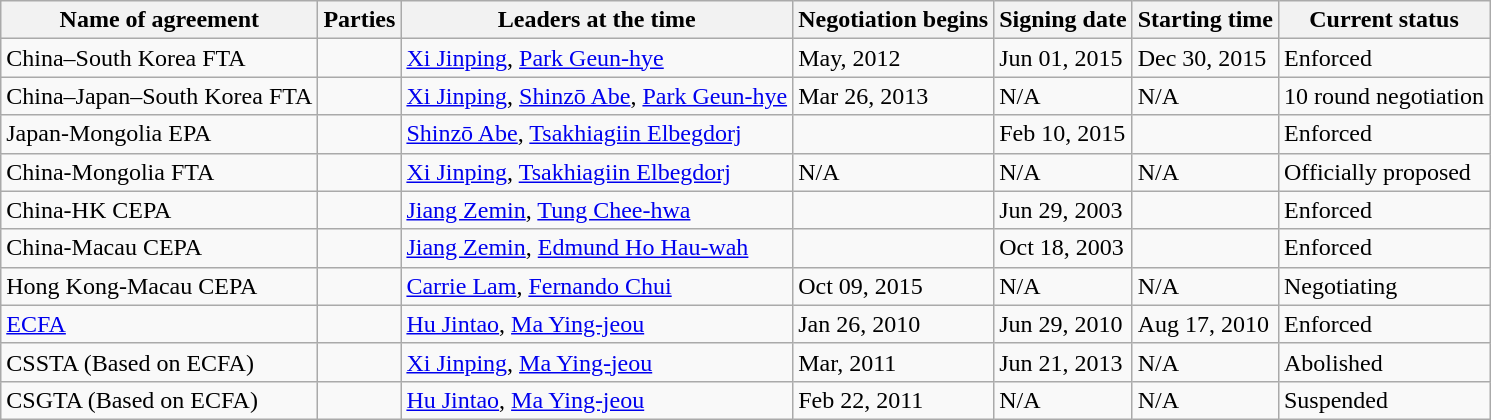<table class="wikitable">
<tr>
<th>Name of agreement</th>
<th>Parties</th>
<th>Leaders at the time</th>
<th>Negotiation begins</th>
<th>Signing date</th>
<th>Starting time</th>
<th>Current status</th>
</tr>
<tr>
<td>China–South Korea FTA</td>
<td> </td>
<td><a href='#'>Xi Jinping</a>, <a href='#'>Park Geun-hye</a></td>
<td>May, 2012</td>
<td>Jun 01, 2015</td>
<td>Dec 30, 2015</td>
<td>Enforced</td>
</tr>
<tr>
<td>China–Japan–South Korea FTA</td>
<td>  </td>
<td><a href='#'>Xi Jinping</a>, <a href='#'>Shinzō Abe</a>, <a href='#'>Park Geun-hye</a></td>
<td>Mar 26, 2013</td>
<td>N/A</td>
<td>N/A</td>
<td>10 round negotiation</td>
</tr>
<tr>
<td>Japan-Mongolia EPA</td>
<td> </td>
<td><a href='#'>Shinzō Abe</a>, <a href='#'>Tsakhiagiin Elbegdorj</a></td>
<td></td>
<td>Feb 10, 2015</td>
<td></td>
<td>Enforced</td>
</tr>
<tr>
<td>China-Mongolia FTA</td>
<td> </td>
<td><a href='#'>Xi Jinping</a>, <a href='#'>Tsakhiagiin Elbegdorj</a></td>
<td>N/A</td>
<td>N/A</td>
<td>N/A</td>
<td>Officially proposed</td>
</tr>
<tr>
<td>China-HK CEPA</td>
<td> </td>
<td><a href='#'>Jiang Zemin</a>, <a href='#'>Tung Chee-hwa</a></td>
<td></td>
<td>Jun 29, 2003</td>
<td></td>
<td>Enforced</td>
</tr>
<tr>
<td>China-Macau CEPA</td>
<td> </td>
<td><a href='#'>Jiang Zemin</a>, <a href='#'>Edmund Ho Hau-wah</a></td>
<td></td>
<td>Oct 18, 2003</td>
<td></td>
<td>Enforced</td>
</tr>
<tr>
<td>Hong Kong-Macau CEPA</td>
<td> </td>
<td><a href='#'>Carrie Lam</a>, <a href='#'>Fernando Chui</a></td>
<td>Oct 09, 2015</td>
<td>N/A</td>
<td>N/A</td>
<td>Negotiating</td>
</tr>
<tr>
<td><a href='#'>ECFA</a></td>
<td> </td>
<td><a href='#'>Hu Jintao</a>, <a href='#'>Ma Ying-jeou</a></td>
<td>Jan 26, 2010</td>
<td>Jun 29, 2010</td>
<td>Aug 17, 2010</td>
<td>Enforced</td>
</tr>
<tr>
<td>CSSTA (Based on ECFA)</td>
<td> </td>
<td><a href='#'>Xi Jinping</a>, <a href='#'>Ma Ying-jeou</a></td>
<td>Mar, 2011</td>
<td>Jun 21, 2013</td>
<td>N/A</td>
<td>Abolished</td>
</tr>
<tr>
<td>CSGTA (Based on ECFA)</td>
<td> </td>
<td><a href='#'>Hu Jintao</a>, <a href='#'>Ma Ying-jeou</a></td>
<td>Feb 22, 2011</td>
<td>N/A</td>
<td>N/A</td>
<td>Suspended</td>
</tr>
</table>
